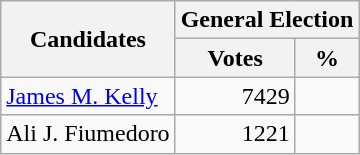<table class=wikitable>
<tr>
<th colspan=1 rowspan=2><strong>Candidates</strong></th>
<th colspan=2><strong>General Election</strong></th>
</tr>
<tr>
<th>Votes</th>
<th>%</th>
</tr>
<tr>
<td><a href='#'>James M. Kelly</a></td>
<td align="right">7429</td>
<td align="right"></td>
</tr>
<tr>
<td>Ali J. Fiumedoro</td>
<td align="right">1221</td>
<td align="right"></td>
</tr>
</table>
